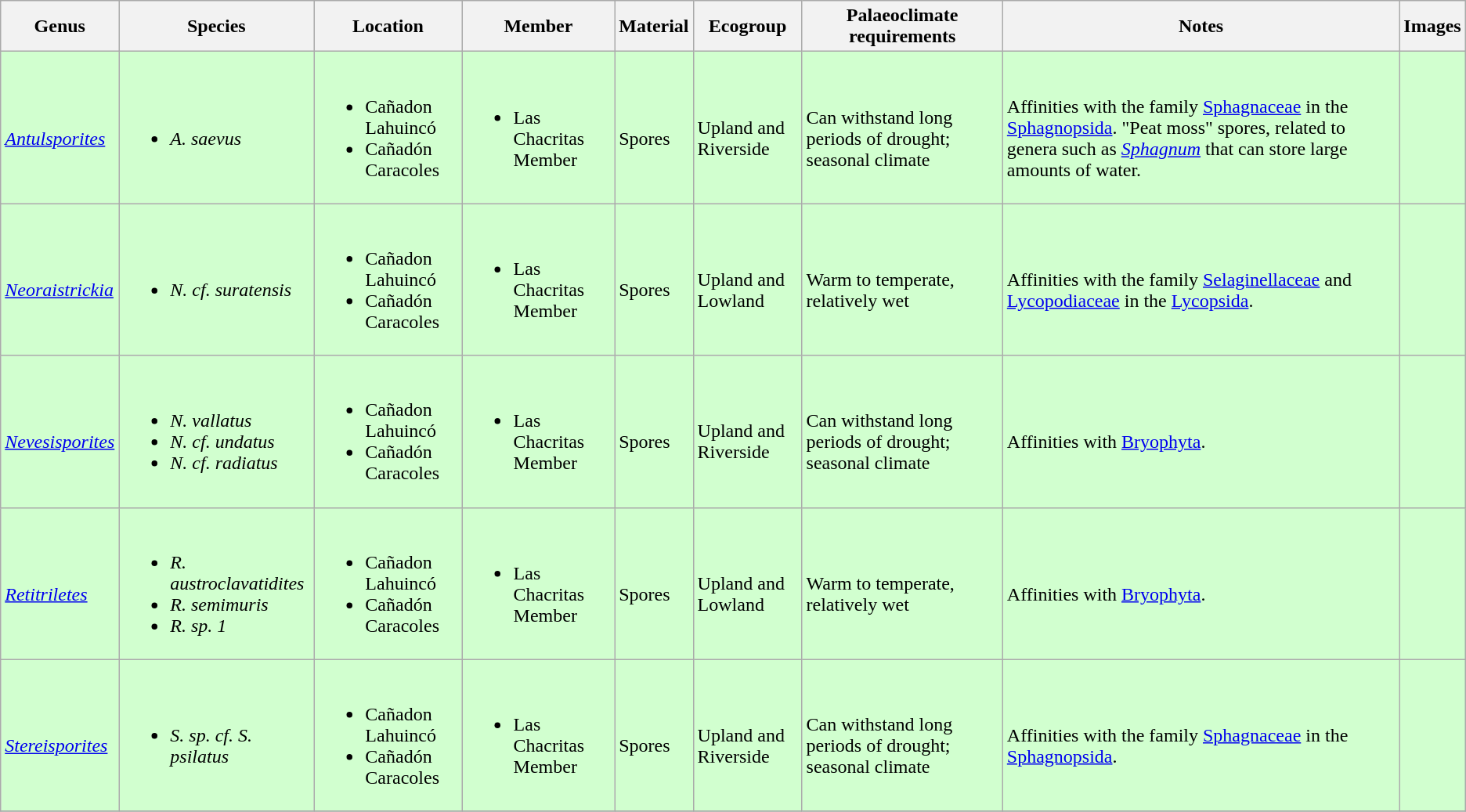<table class="wikitable sortable">
<tr>
<th>Genus</th>
<th>Species</th>
<th>Location</th>
<th>Member</th>
<th>Material</th>
<th>Ecogroup</th>
<th>Palaeoclimate requirements</th>
<th>Notes</th>
<th>Images</th>
</tr>
<tr>
<td style="background:#D1FFCF;"><br><em><a href='#'>Antulsporites</a></em></td>
<td style="background:#D1FFCF;"><br><ul><li><em>A. saevus</em></li></ul></td>
<td style="background:#D1FFCF;"><br><ul><li>Cañadon Lahuincó</li><li>Cañadón Caracoles</li></ul></td>
<td style="background:#D1FFCF;"><br><ul><li>Las Chacritas Member</li></ul></td>
<td style="background:#D1FFCF;"><br>Spores</td>
<td style="background:#D1FFCF;"><br>Upland and Riverside</td>
<td style="background:#D1FFCF;"><br>Can withstand long periods of drought; seasonal climate</td>
<td style="background:#D1FFCF;"><br>Affinities with the family <a href='#'>Sphagnaceae</a> in the <a href='#'>Sphagnopsida</a>. "Peat moss" spores, related to genera such as <em><a href='#'>Sphagnum</a></em> that can store large amounts of water.</td>
<td style="background:#D1FFCF;"><br></td>
</tr>
<tr>
<td style="background:#D1FFCF;"><br><em><a href='#'>Neoraistrickia</a></em></td>
<td style="background:#D1FFCF;"><br><ul><li><em>N. cf. suratensis</em></li></ul></td>
<td style="background:#D1FFCF;"><br><ul><li>Cañadon Lahuincó</li><li>Cañadón Caracoles</li></ul></td>
<td style="background:#D1FFCF;"><br><ul><li>Las Chacritas Member</li></ul></td>
<td style="background:#D1FFCF;"><br>Spores</td>
<td style="background:#D1FFCF;"><br>Upland and Lowland</td>
<td style="background:#D1FFCF;"><br>Warm to temperate, relatively wet</td>
<td style="background:#D1FFCF;"><br>Affinities with the family <a href='#'>Selaginellaceae</a> and <a href='#'>Lycopodiaceae</a> in the <a href='#'>Lycopsida</a>.</td>
<td style="background:#D1FFCF;"></td>
</tr>
<tr>
<td style="background:#D1FFCF;"><br><em><a href='#'>Nevesisporites</a></em></td>
<td style="background:#D1FFCF;"><br><ul><li><em>N. vallatus</em></li><li><em>N. cf. undatus</em></li><li><em>N.  cf. radiatus</em></li></ul></td>
<td style="background:#D1FFCF;"><br><ul><li>Cañadon Lahuincó</li><li>Cañadón Caracoles</li></ul></td>
<td style="background:#D1FFCF;"><br><ul><li>Las Chacritas Member</li></ul></td>
<td style="background:#D1FFCF;"><br>Spores</td>
<td style="background:#D1FFCF;"><br>Upland and Riverside</td>
<td style="background:#D1FFCF;"><br>Can withstand long periods of drought; seasonal climate</td>
<td style="background:#D1FFCF;"><br>Affinities with <a href='#'>Bryophyta</a>.</td>
<td style="background:#D1FFCF;"></td>
</tr>
<tr>
<td style="background:#D1FFCF;"><br><em><a href='#'>Retitriletes</a></em></td>
<td style="background:#D1FFCF;"><br><ul><li><em>R. austroclavatidites</em></li><li><em>R. semimuris</em></li><li><em>R. sp. 1</em></li></ul></td>
<td style="background:#D1FFCF;"><br><ul><li>Cañadon Lahuincó</li><li>Cañadón Caracoles</li></ul></td>
<td style="background:#D1FFCF;"><br><ul><li>Las Chacritas Member</li></ul></td>
<td style="background:#D1FFCF;"><br>Spores</td>
<td style="background:#D1FFCF;"><br>Upland and Lowland</td>
<td style="background:#D1FFCF;"><br>Warm to temperate, relatively wet</td>
<td style="background:#D1FFCF;"><br>Affinities with <a href='#'>Bryophyta</a>.</td>
<td style="background:#D1FFCF;"></td>
</tr>
<tr>
<td style="background:#D1FFCF;"><br><em><a href='#'>Stereisporites</a></em></td>
<td style="background:#D1FFCF;"><br><ul><li><em>S. sp. cf. S. psilatus</em></li></ul></td>
<td style="background:#D1FFCF;"><br><ul><li>Cañadon Lahuincó</li><li>Cañadón Caracoles</li></ul></td>
<td style="background:#D1FFCF;"><br><ul><li>Las Chacritas Member</li></ul></td>
<td style="background:#D1FFCF;"><br>Spores</td>
<td style="background:#D1FFCF;"><br>Upland and Riverside</td>
<td style="background:#D1FFCF;"><br>Can withstand long periods of drought; seasonal climate</td>
<td style="background:#D1FFCF;"><br>Affinities with the family <a href='#'>Sphagnaceae</a> in the <a href='#'>Sphagnopsida</a>.</td>
<td style="background:#D1FFCF;"></td>
</tr>
<tr>
</tr>
</table>
